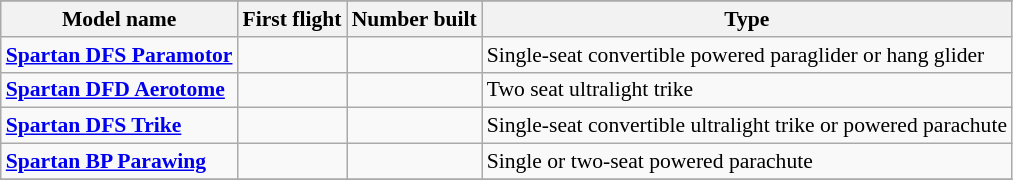<table class="wikitable" align=center style="font-size:90%;">
<tr>
</tr>
<tr style="background:#efefef;">
<th>Model name</th>
<th>First flight</th>
<th>Number built</th>
<th>Type</th>
</tr>
<tr>
<td align=left><strong><a href='#'>Spartan DFS Paramotor</a></strong></td>
<td align=center></td>
<td align=center></td>
<td align=left>Single-seat convertible powered paraglider or hang glider</td>
</tr>
<tr>
<td align=left><strong><a href='#'>Spartan DFD Aerotome</a></strong></td>
<td align=center></td>
<td align=center></td>
<td align=left>Two seat ultralight trike</td>
</tr>
<tr>
<td align=left><strong><a href='#'>Spartan DFS Trike</a></strong></td>
<td align=center></td>
<td align=center></td>
<td align=left>Single-seat convertible ultralight trike or powered parachute</td>
</tr>
<tr>
<td align=left><strong><a href='#'>Spartan BP Parawing</a></strong></td>
<td align=center></td>
<td align=center></td>
<td align=left>Single or two-seat powered parachute</td>
</tr>
<tr>
</tr>
</table>
